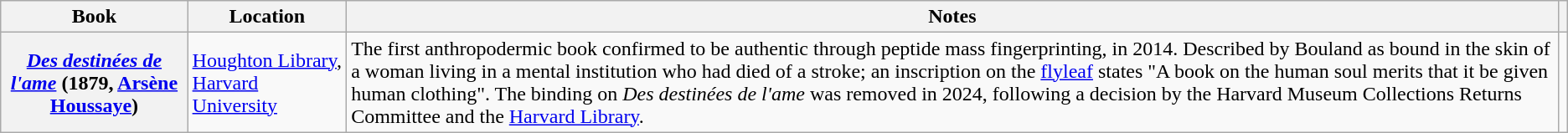<table class="wikitable plainrowheaders sortable">
<tr>
<th scope="col">Book</th>
<th scope="col">Location</th>
<th scope="col" class=unsortable>Notes</th>
<th scope="col" class=unsortable></th>
</tr>
<tr>
<th scope=row><em><a href='#'>Des destinées de l'ame</a></em> (1879, <a href='#'>Arsène Houssaye</a>)</th>
<td><a href='#'>Houghton Library</a>, <a href='#'>Harvard University</a></td>
<td>The first anthropodermic book confirmed to be authentic through peptide mass fingerprinting, in 2014. Described by Bouland as bound in the skin of a woman living in a mental institution who had died of a stroke; an inscription on the <a href='#'>flyleaf</a> states "A book on the human soul merits that it be given human clothing". The binding  on <em>Des destinées de l'ame</em> was removed in 2024, following a decision by the Harvard Museum Collections Returns Committee and the <a href='#'>Harvard Library</a>.</td>
<td></td>
</tr>
</table>
